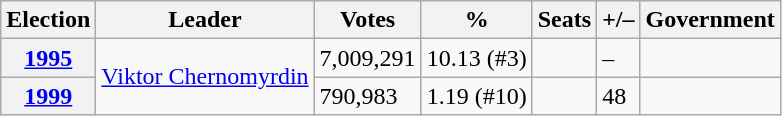<table class=wikitable>
<tr>
<th>Election</th>
<th>Leader</th>
<th>Votes</th>
<th>%</th>
<th>Seats</th>
<th>+/–</th>
<th>Government</th>
</tr>
<tr>
<th><a href='#'>1995</a></th>
<td rowspan="2"><a href='#'>Viktor Chernomyrdin</a></td>
<td>7,009,291</td>
<td>10.13 (#3)</td>
<td></td>
<td>–</td>
<td></td>
</tr>
<tr>
<th><a href='#'>1999</a></th>
<td>790,983</td>
<td>1.19 (#10)</td>
<td></td>
<td> 48</td>
<td></td>
</tr>
</table>
